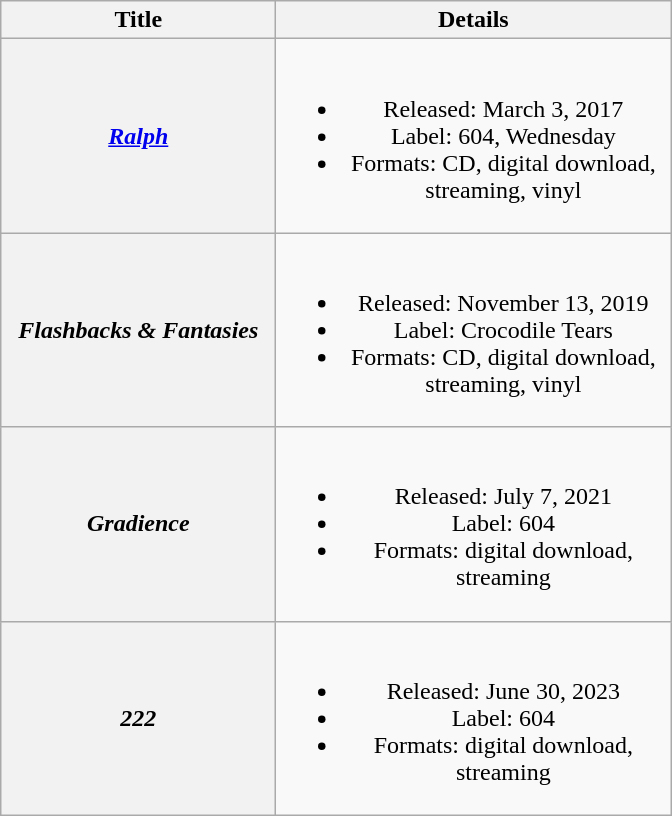<table class="wikitable plainrowheaders" style="text-align:center;">
<tr>
<th scope="col" style="width:11em;">Title</th>
<th scope="col" style="width:16em;">Details</th>
</tr>
<tr>
<th scope="row"><em><a href='#'>Ralph</a></em></th>
<td><br><ul><li>Released: March 3, 2017</li><li>Label: 604, Wednesday</li><li>Formats: CD, digital download, streaming, vinyl</li></ul></td>
</tr>
<tr>
<th scope="row"><em>Flashbacks & Fantasies</em></th>
<td><br><ul><li>Released: November 13, 2019</li><li>Label: Crocodile Tears</li><li>Formats: CD, digital download, streaming, vinyl</li></ul></td>
</tr>
<tr>
<th scope="row"><em>Gradience</em></th>
<td><br><ul><li>Released: July 7, 2021</li><li>Label: 604</li><li>Formats: digital download, streaming</li></ul></td>
</tr>
<tr>
<th scope="row"><em>222</em></th>
<td><br><ul><li>Released: June 30, 2023</li><li>Label: 604</li><li>Formats: digital download, streaming</li></ul></td>
</tr>
</table>
